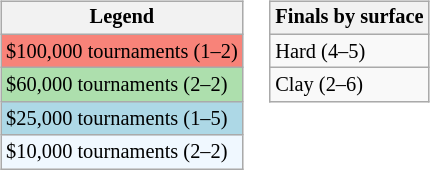<table>
<tr valign=top>
<td><br><table class=wikitable style="font-size:85%;">
<tr>
<th>Legend</th>
</tr>
<tr style="background:#f88379;">
<td>$100,000 tournaments (1–2)</td>
</tr>
<tr style="background:#addfad;">
<td>$60,000 tournaments (2–2)</td>
</tr>
<tr style="background:lightblue;">
<td>$25,000 tournaments (1–5)</td>
</tr>
<tr style="background:#f0f8ff;">
<td>$10,000 tournaments (2–2)</td>
</tr>
</table>
</td>
<td><br><table class=wikitable style="font-size:85%;">
<tr>
<th>Finals by surface</th>
</tr>
<tr>
<td>Hard (4–5)</td>
</tr>
<tr>
<td>Clay (2–6)</td>
</tr>
</table>
</td>
</tr>
</table>
